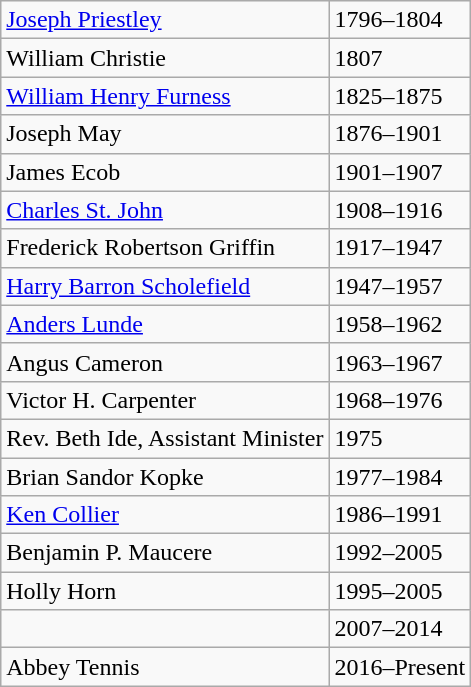<table class="wikitable">
<tr>
<td><a href='#'>Joseph Priestley</a></td>
<td>1796–1804</td>
</tr>
<tr>
<td>William Christie</td>
<td>1807</td>
</tr>
<tr>
<td><a href='#'>William Henry Furness</a></td>
<td>1825–1875</td>
</tr>
<tr>
<td>Joseph May</td>
<td>1876–1901</td>
</tr>
<tr>
<td>James Ecob</td>
<td>1901–1907</td>
</tr>
<tr>
<td><a href='#'>Charles St. John</a></td>
<td>1908–1916</td>
</tr>
<tr>
<td>Frederick Robertson Griffin</td>
<td>1917–1947</td>
</tr>
<tr>
<td><a href='#'>Harry Barron Scholefield</a></td>
<td>1947–1957</td>
</tr>
<tr>
<td><a href='#'>Anders Lunde</a></td>
<td>1958–1962</td>
</tr>
<tr>
<td>Angus Cameron</td>
<td>1963–1967</td>
</tr>
<tr>
<td>Victor H. Carpenter</td>
<td>1968–1976</td>
</tr>
<tr>
<td>Rev. Beth Ide, Assistant Minister</td>
<td>1975</td>
</tr>
<tr>
<td>Brian Sandor Kopke</td>
<td>1977–1984</td>
</tr>
<tr>
<td><a href='#'>Ken Collier</a></td>
<td>1986–1991</td>
</tr>
<tr>
<td>Benjamin P. Maucere</td>
<td>1992–2005</td>
</tr>
<tr>
<td>Holly Horn</td>
<td>1995–2005</td>
</tr>
<tr>
<td> </td>
<td>2007–2014</td>
</tr>
<tr>
<td>Abbey Tennis</td>
<td>2016–Present</td>
</tr>
</table>
